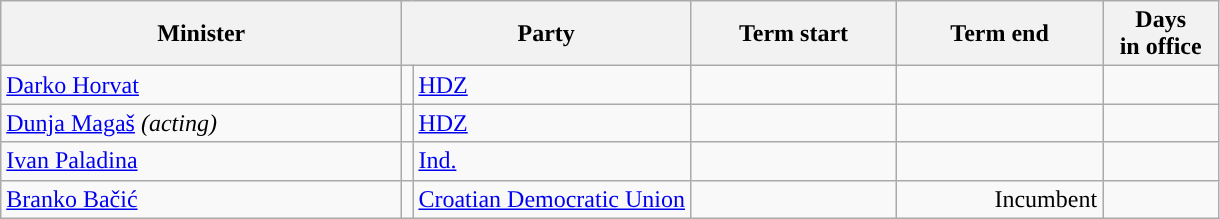<table class="wikitable" style="text-align: left;">
<tr>
<th width="260">Minister</th>
<th colspan=2 width="80">Party</th>
<th width="130">Term start</th>
<th width="130">Term end</th>
<th width=70>Days<br> in office</th>
</tr>
<tr>
<td><a href='#'>Darko Horvat</a></td>
<td style="background-color: "></td>
<td><a href='#'>HDZ</a></td>
<td align=right></td>
<td align=right></td>
<td align=right></td>
</tr>
<tr>
<td><a href='#'>Dunja Magaš</a> <em>(acting)</em></td>
<td style="background-color: "></td>
<td><a href='#'>HDZ</a></td>
<td align=right></td>
<td align=right></td>
<td align=right></td>
</tr>
<tr>
<td><a href='#'>Ivan Paladina</a></td>
<td style="background-color: "></td>
<td><a href='#'>Ind.</a></td>
<td align=right></td>
<td align=right></td>
<td align=right></td>
</tr>
<tr>
<td><a href='#'>Branko Bačić</a></td>
<td style="background-color: "></td>
<td><a href='#'>Croatian Democratic Union</a></td>
<td align=right></td>
<td align=right>Incumbent</td>
<td align=right></td>
</tr>
</table>
